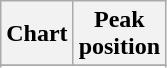<table class="wikitable plainrowheaders">
<tr>
<th>Chart</th>
<th>Peak<br>position</th>
</tr>
<tr>
</tr>
<tr>
</tr>
<tr>
</tr>
<tr>
</tr>
<tr>
</tr>
<tr>
</tr>
</table>
